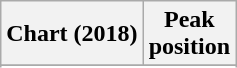<table class="wikitable sortable plainrowheaders">
<tr>
<th scope="col">Chart (2018)</th>
<th scope="col">Peak<br>position</th>
</tr>
<tr>
</tr>
<tr>
</tr>
<tr>
</tr>
<tr>
</tr>
<tr>
</tr>
<tr>
</tr>
<tr>
</tr>
<tr>
</tr>
<tr>
</tr>
</table>
